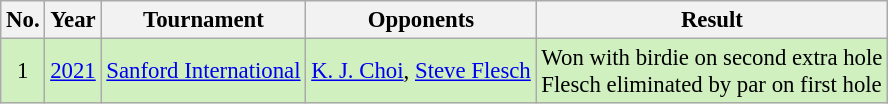<table class="wikitable" style="font-size:95%;">
<tr>
<th>No.</th>
<th>Year</th>
<th>Tournament</th>
<th>Opponents</th>
<th>Result</th>
</tr>
<tr style="background:#D0F0C0;">
<td align=center>1</td>
<td><a href='#'>2021</a></td>
<td><a href='#'>Sanford International</a></td>
<td> <a href='#'>K. J. Choi</a>,  <a href='#'>Steve Flesch</a></td>
<td>Won with birdie on second extra hole<br>Flesch eliminated by par on first hole</td>
</tr>
</table>
